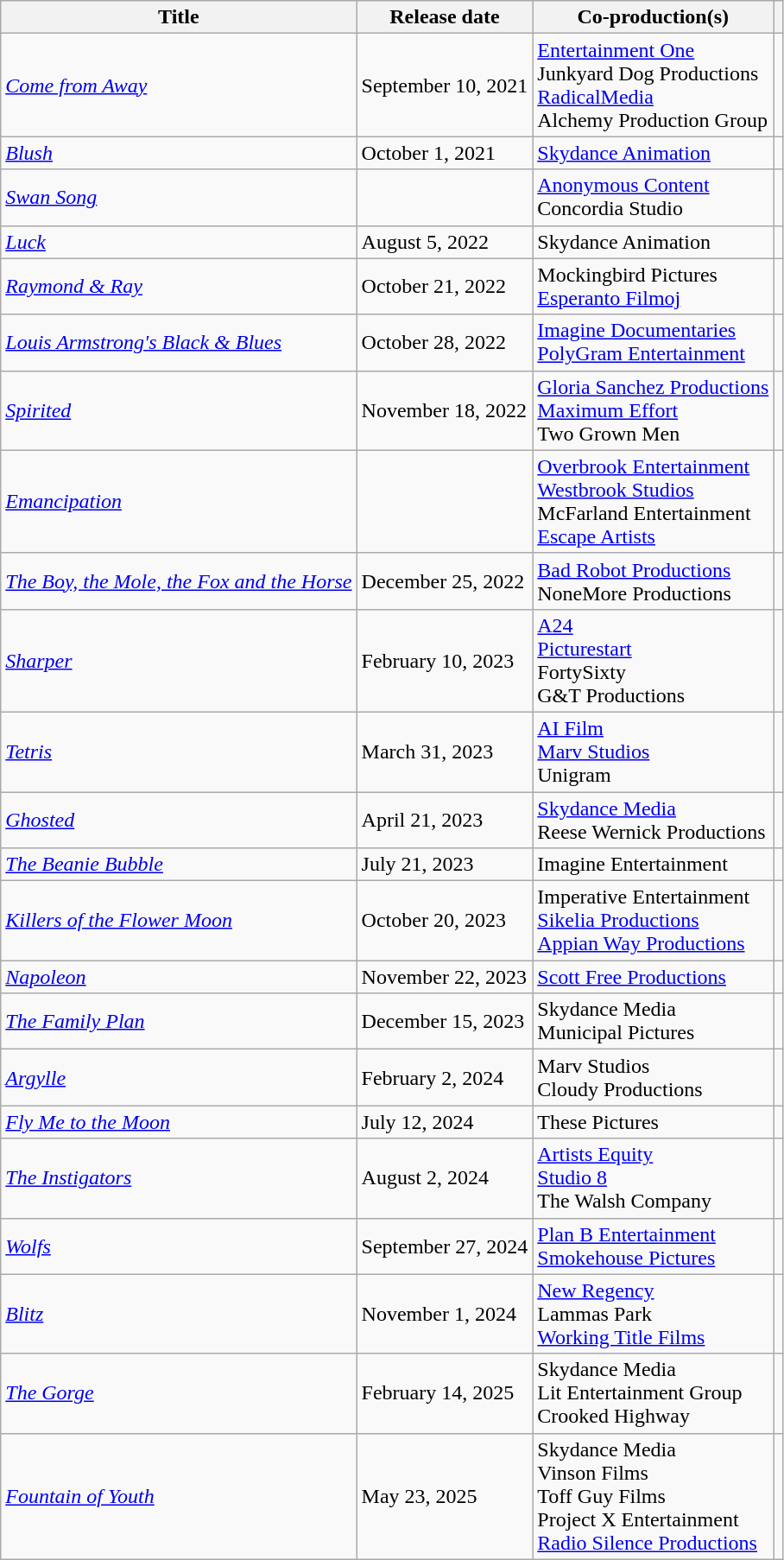<table class="wikitable sortable">
<tr>
<th>Title</th>
<th>Release date</th>
<th>Co-production(s)</th>
<th class="unsortable"></th>
</tr>
<tr>
<td><em><a href='#'>Come from Away</a></em></td>
<td>September 10, 2021</td>
<td><a href='#'>Entertainment One</a><br>Junkyard Dog Productions<br><a href='#'>RadicalMedia</a><br>Alchemy Production Group</td>
<td></td>
</tr>
<tr>
<td><em><a href='#'>Blush</a></em></td>
<td>October 1, 2021</td>
<td><a href='#'>Skydance Animation</a></td>
<td></td>
</tr>
<tr>
<td><em><a href='#'>Swan Song</a></em></td>
<td></td>
<td><a href='#'>Anonymous Content</a><br>Concordia Studio</td>
<td></td>
</tr>
<tr>
<td><em><a href='#'>Luck</a></em></td>
<td>August 5, 2022</td>
<td>Skydance Animation</td>
<td></td>
</tr>
<tr>
<td><em><a href='#'>Raymond & Ray</a></em></td>
<td>October 21, 2022</td>
<td>Mockingbird Pictures<br><a href='#'>Esperanto Filmoj</a></td>
<td></td>
</tr>
<tr>
<td><em><a href='#'>Louis Armstrong's Black & Blues</a></em></td>
<td>October 28, 2022</td>
<td><a href='#'>Imagine Documentaries</a><br><a href='#'>PolyGram Entertainment</a></td>
<td></td>
</tr>
<tr>
<td><em><a href='#'>Spirited</a></em></td>
<td>November 18, 2022</td>
<td><a href='#'>Gloria Sanchez Productions</a><br><a href='#'>Maximum Effort</a><br>Two Grown Men</td>
<td></td>
</tr>
<tr>
<td><em><a href='#'>Emancipation</a></em></td>
<td></td>
<td><a href='#'>Overbrook Entertainment</a><br><a href='#'>Westbrook Studios</a><br>McFarland Entertainment<br><a href='#'>Escape Artists</a></td>
<td></td>
</tr>
<tr>
<td><em><a href='#'>The Boy, the Mole, the Fox and the Horse</a></em></td>
<td>December 25, 2022</td>
<td><a href='#'>Bad Robot Productions</a><br>NoneMore Productions</td>
<td></td>
</tr>
<tr>
<td><em><a href='#'>Sharper</a></em></td>
<td>February 10, 2023</td>
<td><a href='#'>A24</a><br><a href='#'>Picturestart</a><br>FortySixty<br>G&T Productions</td>
<td></td>
</tr>
<tr>
<td><em><a href='#'>Tetris</a></em></td>
<td>March 31, 2023</td>
<td><a href='#'>AI Film</a><br><a href='#'>Marv Studios</a><br>Unigram</td>
<td></td>
</tr>
<tr>
<td><em><a href='#'>Ghosted</a></em></td>
<td>April 21, 2023</td>
<td><a href='#'>Skydance Media</a><br>Reese Wernick Productions</td>
<td></td>
</tr>
<tr>
<td><em><a href='#'>The Beanie Bubble</a></em></td>
<td>July 21, 2023</td>
<td>Imagine Entertainment</td>
<td></td>
</tr>
<tr>
<td><em><a href='#'>Killers of the Flower Moon</a></em></td>
<td>October 20, 2023</td>
<td>Imperative Entertainment<br><a href='#'>Sikelia Productions</a><br><a href='#'>Appian Way Productions</a></td>
<td></td>
</tr>
<tr>
<td><em><a href='#'>Napoleon</a></em></td>
<td>November 22, 2023</td>
<td><a href='#'>Scott Free Productions</a></td>
<td></td>
</tr>
<tr>
<td><em><a href='#'>The Family Plan</a></em></td>
<td>December 15, 2023</td>
<td>Skydance Media<br>Municipal Pictures</td>
<td></td>
</tr>
<tr>
<td><em><a href='#'>Argylle</a></em></td>
<td>February 2, 2024</td>
<td>Marv Studios<br>Cloudy Productions</td>
<td></td>
</tr>
<tr>
<td><em><a href='#'>Fly Me to the Moon</a></em></td>
<td>July 12, 2024</td>
<td>These Pictures</td>
<td></td>
</tr>
<tr>
<td><em><a href='#'>The Instigators</a></em></td>
<td>August 2, 2024</td>
<td><a href='#'>Artists Equity</a><br><a href='#'>Studio 8</a><br>The Walsh Company</td>
<td></td>
</tr>
<tr>
<td><em><a href='#'>Wolfs</a></em></td>
<td>September 27, 2024</td>
<td><a href='#'>Plan B Entertainment</a><br><a href='#'>Smokehouse Pictures</a></td>
<td></td>
</tr>
<tr>
<td><em><a href='#'>Blitz</a></em></td>
<td>November 1, 2024</td>
<td><a href='#'>New Regency</a><br>Lammas Park<br><a href='#'>Working Title Films</a></td>
<td></td>
</tr>
<tr>
<td><em><a href='#'>The Gorge</a></em></td>
<td>February 14, 2025</td>
<td>Skydance Media<br>Lit Entertainment Group<br>Crooked Highway</td>
<td></td>
</tr>
<tr>
<td><em><a href='#'>Fountain of Youth</a></em></td>
<td>May 23, 2025</td>
<td>Skydance Media<br>Vinson Films<br>Toff Guy Films<br>Project X Entertainment<br><a href='#'>Radio Silence Productions</a></td>
<td></td>
</tr>
</table>
